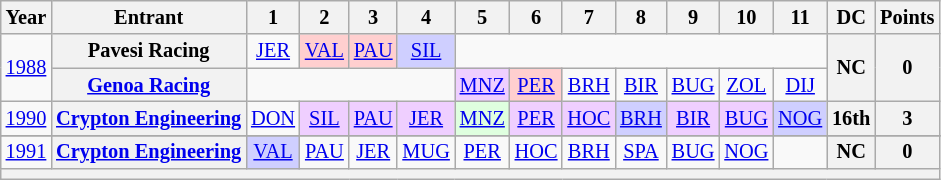<table class="wikitable" style="text-align:center; font-size:85%">
<tr>
<th>Year</th>
<th>Entrant</th>
<th>1</th>
<th>2</th>
<th>3</th>
<th>4</th>
<th>5</th>
<th>6</th>
<th>7</th>
<th>8</th>
<th>9</th>
<th>10</th>
<th>11</th>
<th>DC</th>
<th>Points</th>
</tr>
<tr>
<td rowspan=2><a href='#'>1988</a></td>
<th nowrap>Pavesi Racing</th>
<td><a href='#'>JER</a></td>
<td style="background:#FFCFCF;"><a href='#'>VAL</a><br></td>
<td style="background:#FFCFCF;"><a href='#'>PAU</a><br></td>
<td style="background:#CFCFFF;"><a href='#'>SIL</a><br></td>
<td colspan=7></td>
<th rowspan=2>NC</th>
<th rowspan=2>0</th>
</tr>
<tr>
<th nowrap><a href='#'>Genoa Racing</a></th>
<td colspan=4></td>
<td style="background:#EFCFFF;"><a href='#'>MNZ</a><br></td>
<td style="background:#FFCFCF;"><a href='#'>PER</a><br></td>
<td><a href='#'>BRH</a></td>
<td><a href='#'>BIR</a></td>
<td><a href='#'>BUG</a></td>
<td><a href='#'>ZOL</a></td>
<td><a href='#'>DIJ</a></td>
</tr>
<tr>
<td><a href='#'>1990</a></td>
<th nowrap><a href='#'>Crypton Engineering</a></th>
<td nowrap><a href='#'>DON</a></td>
<td style="background:#EFCFFF;"><a href='#'>SIL</a><br></td>
<td style="background:#EFCFFF;"><a href='#'>PAU</a><br></td>
<td style="background:#EFCFFF;"><a href='#'>JER</a><br></td>
<td style="background:#DFFFDF;"><a href='#'>MNZ</a><br></td>
<td style="background:#EFCFFF;"><a href='#'>PER</a><br></td>
<td style="background:#EFCFFF;"><a href='#'>HOC</a><br></td>
<td style="background:#CFCFFF;"><a href='#'>BRH</a><br></td>
<td style="background:#EFCFFF;"><a href='#'>BIR</a><br></td>
<td style="background:#EFCFFF;"><a href='#'>BUG</a><br></td>
<td style="background:#CFCFFF;"><a href='#'>NOG</a><br></td>
<th>16th</th>
<th>3</th>
</tr>
<tr>
</tr>
<tr>
<td><a href='#'>1991</a></td>
<th nowrap><a href='#'>Crypton Engineering</a></th>
<td style="background:#CFCFFF;"><a href='#'>VAL</a><br></td>
<td><a href='#'>PAU</a></td>
<td><a href='#'>JER</a></td>
<td><a href='#'>MUG</a></td>
<td><a href='#'>PER</a></td>
<td><a href='#'>HOC</a></td>
<td><a href='#'>BRH</a></td>
<td><a href='#'>SPA</a></td>
<td><a href='#'>BUG</a></td>
<td><a href='#'>NOG</a></td>
<td></td>
<th> NC</th>
<th> 0</th>
</tr>
<tr>
<th colspan="15"></th>
</tr>
</table>
